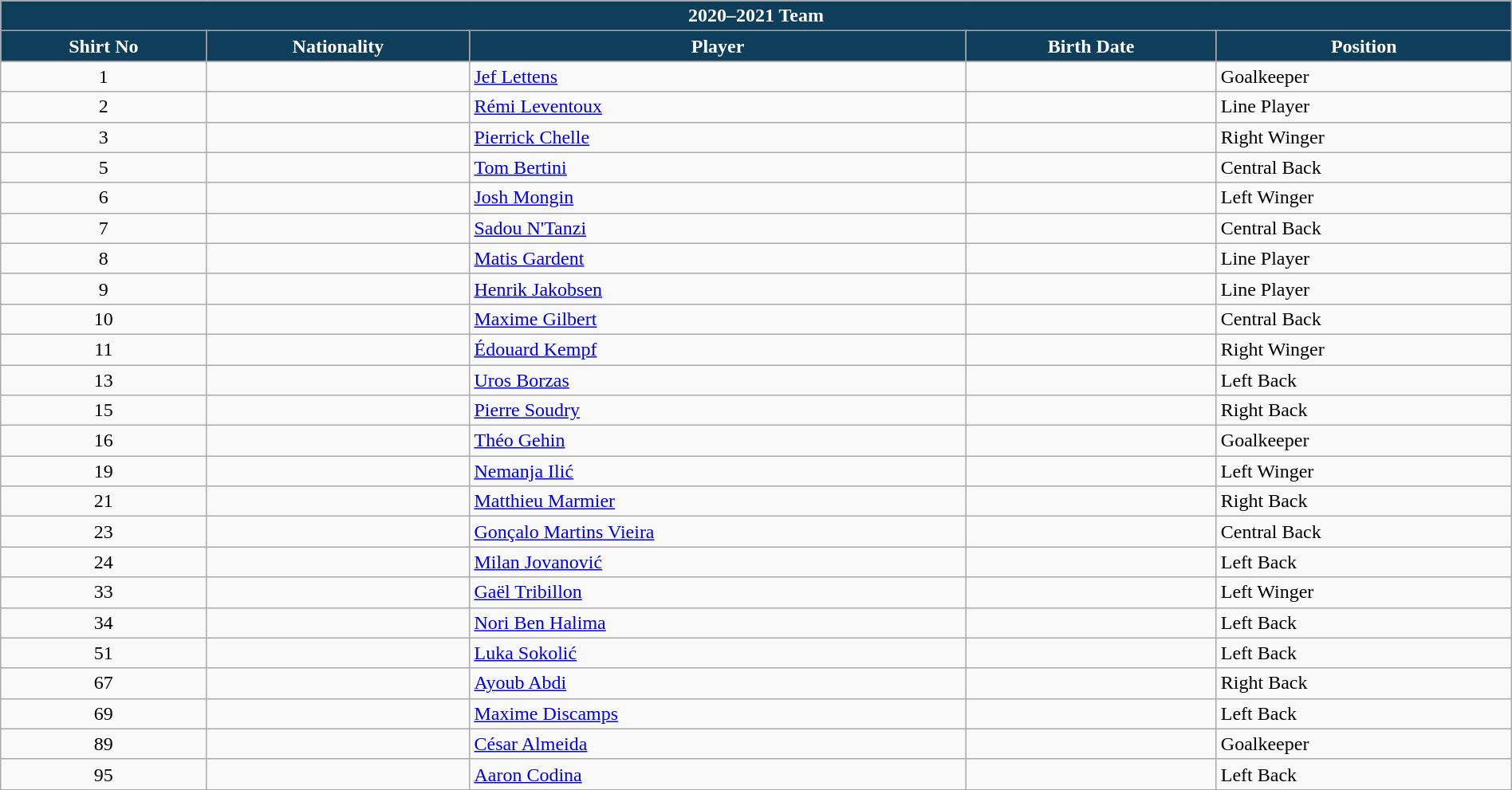<table class="wikitable collapsible collapsed" style="width:100%;">
<tr>
<th colspan=5 style="background-color:#0F3E5A;color:white;text-align:center;"> <strong>2020–2021 Team</strong></th>
</tr>
<tr>
<th style="color:white; background:#0F3E5A">Shirt No</th>
<th style="color:white; background:#0F3E5A">Nationality</th>
<th style="color:white; background:#0F3E5A">Player</th>
<th style="color:white; background:#0F3E5A">Birth Date</th>
<th style="color:white; background:#0F3E5A">Position</th>
</tr>
<tr>
<td align=center>1</td>
<td></td>
<td><a href='#'>Jef Lettens</a></td>
<td></td>
<td>Goalkeeper</td>
</tr>
<tr>
<td align=center>2</td>
<td></td>
<td><a href='#'>Rémi Leventoux</a></td>
<td></td>
<td>Line Player</td>
</tr>
<tr>
<td align=center>3</td>
<td></td>
<td><a href='#'>Pierrick Chelle</a></td>
<td></td>
<td>Right Winger</td>
</tr>
<tr>
<td align=center>5</td>
<td></td>
<td><a href='#'>Tom Bertini</a></td>
<td></td>
<td>Central Back</td>
</tr>
<tr>
<td align=center>6</td>
<td></td>
<td><a href='#'>Josh Mongin</a></td>
<td></td>
<td>Left Winger</td>
</tr>
<tr>
<td align=center>7</td>
<td></td>
<td><a href='#'>Sadou N'Tanzi</a></td>
<td></td>
<td>Central Back</td>
</tr>
<tr>
<td align=center>8</td>
<td></td>
<td><a href='#'>Matis Gardent</a></td>
<td></td>
<td>Line Player</td>
</tr>
<tr>
<td align=center>9</td>
<td></td>
<td><a href='#'>Henrik Jakobsen</a></td>
<td></td>
<td>Line Player</td>
</tr>
<tr>
<td align=center>10</td>
<td></td>
<td><a href='#'>Maxime Gilbert</a></td>
<td></td>
<td>Central Back</td>
</tr>
<tr>
<td align=center>11</td>
<td></td>
<td><a href='#'>Édouard Kempf</a></td>
<td></td>
<td>Right Winger</td>
</tr>
<tr>
<td align=center>13</td>
<td></td>
<td><a href='#'>Uros Borzas</a></td>
<td></td>
<td>Left Back</td>
</tr>
<tr>
<td align=center>15</td>
<td></td>
<td><a href='#'>Pierre Soudry</a></td>
<td></td>
<td>Right Back</td>
</tr>
<tr>
<td align=center>16</td>
<td></td>
<td><a href='#'>Théo Gehin</a></td>
<td></td>
<td>Goalkeeper</td>
</tr>
<tr>
<td align=center>19</td>
<td></td>
<td><a href='#'>Nemanja Ilić</a></td>
<td></td>
<td>Left Winger</td>
</tr>
<tr>
<td align=center>21</td>
<td></td>
<td><a href='#'>Matthieu Marmier</a></td>
<td></td>
<td>Right Back</td>
</tr>
<tr>
<td align=center>23</td>
<td></td>
<td><a href='#'>Gonçalo Martins Vieira</a></td>
<td></td>
<td>Central Back</td>
</tr>
<tr>
<td align=center>24</td>
<td></td>
<td><a href='#'>Milan Jovanović</a></td>
<td></td>
<td>Left Back</td>
</tr>
<tr>
<td align=center>33</td>
<td></td>
<td><a href='#'>Gaël Tribillon</a></td>
<td></td>
<td>Left Winger</td>
</tr>
<tr>
<td align=center>34</td>
<td></td>
<td><a href='#'>Nori Ben Halima</a></td>
<td></td>
<td>Left Back</td>
</tr>
<tr>
<td align=center>51</td>
<td></td>
<td><a href='#'>Luka Sokolić</a></td>
<td></td>
<td>Left Back</td>
</tr>
<tr>
<td align=center>67</td>
<td></td>
<td><a href='#'>Ayoub Abdi</a></td>
<td></td>
<td>Right Back</td>
</tr>
<tr>
<td align=center>69</td>
<td></td>
<td><a href='#'>Maxime Discamps</a></td>
<td></td>
<td>Left Back</td>
</tr>
<tr>
<td align=center>89</td>
<td></td>
<td><a href='#'>César Almeida</a></td>
<td></td>
<td>Goalkeeper</td>
</tr>
<tr>
<td align=center>95</td>
<td></td>
<td><a href='#'>Aaron Codina</a></td>
<td></td>
<td>Left Back</td>
</tr>
</table>
